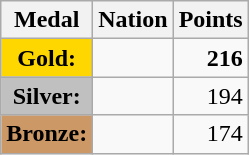<table class="wikitable">
<tr>
<th>Medal</th>
<th>Nation</th>
<th>Points</th>
</tr>
<tr>
<td style="text-align:center;background-color:gold;"><strong>Gold:</strong></td>
<td><strong></strong></td>
<td align="right"><strong>216</strong></td>
</tr>
<tr>
<td style="text-align:center;background-color:silver;"><strong>Silver:</strong></td>
<td></td>
<td align="right">194</td>
</tr>
<tr>
<td style="text-align:center;background-color:#CC9966;"><strong>Bronze:</strong></td>
<td></td>
<td align="right">174</td>
</tr>
</table>
